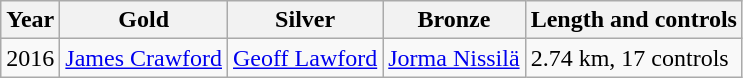<table class="wikitable">
<tr>
<th>Year</th>
<th>Gold</th>
<th>Silver</th>
<th>Bronze</th>
<th>Length and controls</th>
</tr>
<tr>
<td>2016</td>
<td> <a href='#'>James Crawford</a></td>
<td> <a href='#'>Geoff Lawford</a></td>
<td> <a href='#'>Jorma Nissilä</a></td>
<td>2.74 km, 17 controls</td>
</tr>
</table>
